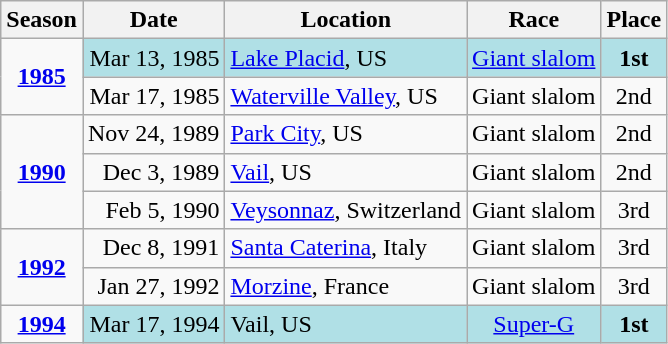<table class="wikitable">
<tr>
<th>Season</th>
<th>Date</th>
<th>Location</th>
<th>Race</th>
<th>Place</th>
</tr>
<tr>
<td rowspan=2 align=center><strong><a href='#'>1985</a></strong></td>
<td bgcolor="#BOEOE6" align=right>Mar 13, 1985</td>
<td bgcolor="#BOEOE6"><a href='#'>Lake Placid</a>, US</td>
<td bgcolor="#BOEOE6" align=center><a href='#'>Giant slalom</a></td>
<td bgcolor="#BOEOE6" align=center><strong>1st</strong></td>
</tr>
<tr>
<td align=right>Mar 17, 1985</td>
<td><a href='#'>Waterville Valley</a>, US</td>
<td align=center>Giant slalom</td>
<td align=center>2nd</td>
</tr>
<tr>
<td rowspan=3 align=center><strong><a href='#'>1990</a></strong></td>
<td align=right>Nov 24, 1989</td>
<td><a href='#'>Park City</a>, US</td>
<td align=center>Giant slalom</td>
<td align=center>2nd</td>
</tr>
<tr>
<td align=right>Dec 3, 1989</td>
<td><a href='#'>Vail</a>, US</td>
<td align=center>Giant slalom</td>
<td align=center>2nd</td>
</tr>
<tr>
<td align=right>Feb 5, 1990</td>
<td><a href='#'>Veysonnaz</a>, Switzerland</td>
<td align=center>Giant slalom</td>
<td align=center>3rd</td>
</tr>
<tr>
<td rowspan=2 align=center><strong><a href='#'>1992</a></strong></td>
<td align=right>Dec 8, 1991</td>
<td><a href='#'>Santa Caterina</a>, Italy</td>
<td align=center>Giant slalom</td>
<td align=center>3rd</td>
</tr>
<tr>
<td align=right>Jan 27, 1992</td>
<td><a href='#'>Morzine</a>, France</td>
<td align=center>Giant slalom</td>
<td align=center>3rd</td>
</tr>
<tr>
<td align=center><strong><a href='#'>1994</a></strong></td>
<td bgcolor="#BOEOE6" align=right>Mar 17, 1994</td>
<td bgcolor="#BOEOE6">Vail, US</td>
<td bgcolor="#BOEOE6" align=center><a href='#'>Super-G</a></td>
<td bgcolor="#BOEOE6" align=center><strong>1st</strong></td>
</tr>
</table>
